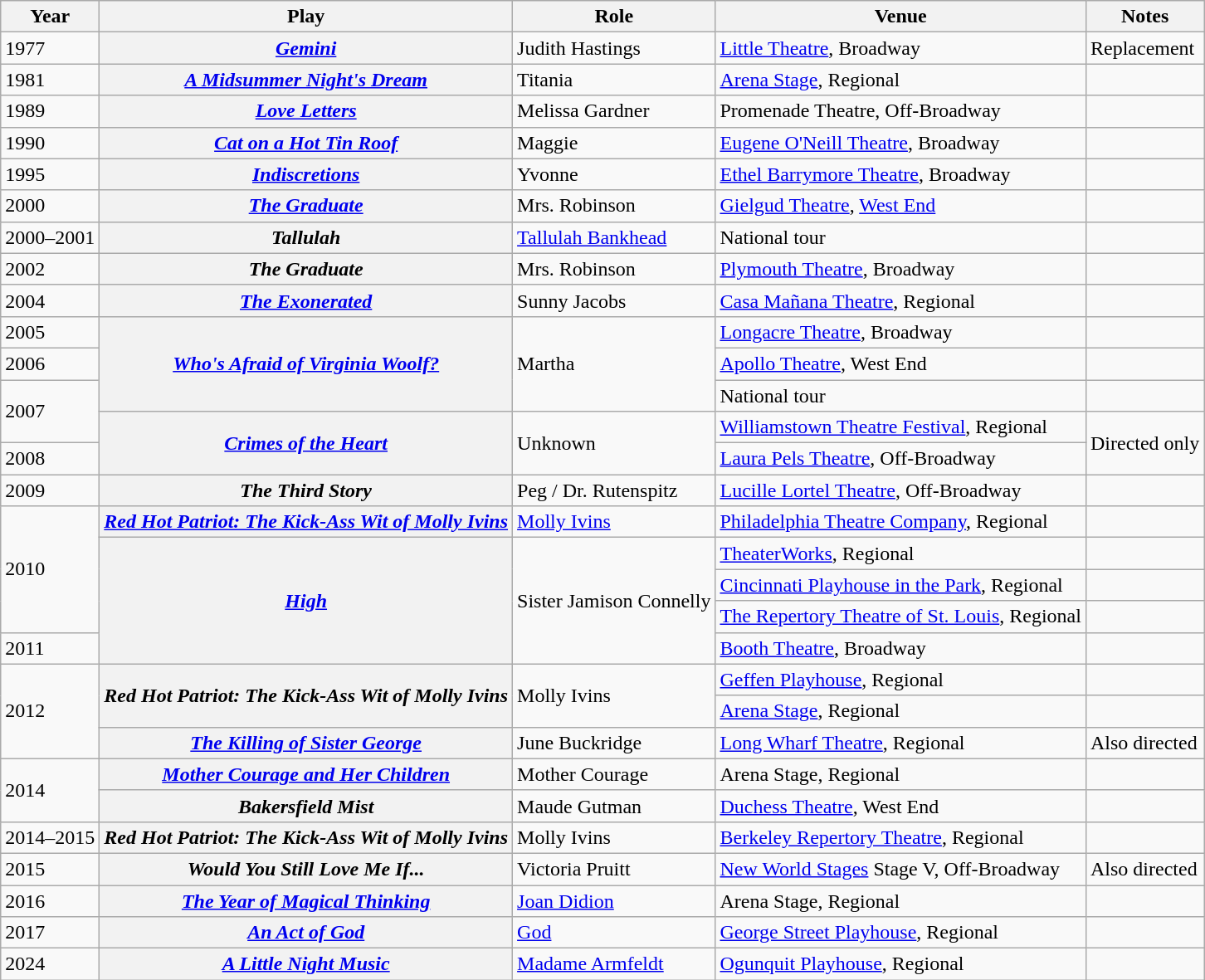<table class="wikitable sortable plainrowheaders">
<tr>
<th scope="col">Year</th>
<th scope="col">Play</th>
<th scope="col">Role</th>
<th scope="col">Venue</th>
<th scope="col" class="unsortable">Notes</th>
</tr>
<tr>
<td>1977</td>
<th scope="row"><em><a href='#'>Gemini</a></em></th>
<td>Judith Hastings</td>
<td><a href='#'>Little Theatre</a>, Broadway</td>
<td>Replacement</td>
</tr>
<tr>
<td>1981</td>
<th scope="row"><em><a href='#'>A Midsummer Night's Dream</a></em></th>
<td>Titania</td>
<td><a href='#'>Arena Stage</a>, Regional</td>
<td></td>
</tr>
<tr>
<td>1989</td>
<th scope="row"><em><a href='#'>Love Letters</a></em></th>
<td>Melissa Gardner </td>
<td>Promenade Theatre, Off-Broadway</td>
<td></td>
</tr>
<tr>
<td>1990</td>
<th scope="row"><em><a href='#'>Cat on a Hot Tin Roof</a></em></th>
<td>Maggie</td>
<td><a href='#'>Eugene O'Neill Theatre</a>, Broadway</td>
<td></td>
</tr>
<tr>
<td>1995</td>
<th scope="row"><em><a href='#'>Indiscretions</a></em></th>
<td>Yvonne</td>
<td><a href='#'>Ethel Barrymore Theatre</a>, Broadway</td>
<td></td>
</tr>
<tr>
<td>2000</td>
<th scope="row"><em><a href='#'>The Graduate</a></em></th>
<td>Mrs. Robinson</td>
<td><a href='#'>Gielgud Theatre</a>, <a href='#'>West End</a></td>
<td></td>
</tr>
<tr>
<td>2000–2001</td>
<th scope="row"><em>Tallulah</em></th>
<td><a href='#'>Tallulah Bankhead</a></td>
<td>National tour</td>
<td></td>
</tr>
<tr>
<td>2002</td>
<th scope="row"><em>The Graduate</em></th>
<td>Mrs. Robinson</td>
<td><a href='#'>Plymouth Theatre</a>, Broadway</td>
<td></td>
</tr>
<tr>
<td>2004</td>
<th scope="row"><em><a href='#'>The Exonerated</a></em></th>
<td>Sunny Jacobs</td>
<td><a href='#'>Casa Mañana Theatre</a>, Regional</td>
<td></td>
</tr>
<tr>
<td>2005</td>
<th rowspan="3" scope="row"><em><a href='#'>Who's Afraid of Virginia Woolf?</a></em></th>
<td rowspan="3">Martha</td>
<td><a href='#'>Longacre Theatre</a>, Broadway</td>
<td></td>
</tr>
<tr>
<td>2006</td>
<td><a href='#'>Apollo Theatre</a>, West End</td>
<td></td>
</tr>
<tr>
<td rowspan="2">2007</td>
<td>National tour</td>
<td></td>
</tr>
<tr>
<th rowspan="2" scope="row"><em><a href='#'>Crimes of the Heart</a></em></th>
<td rowspan="2">Unknown</td>
<td><a href='#'>Williamstown Theatre Festival</a>, Regional</td>
<td rowspan="2">Directed only</td>
</tr>
<tr>
<td>2008</td>
<td><a href='#'>Laura Pels Theatre</a>, Off-Broadway</td>
</tr>
<tr>
<td>2009</td>
<th scope="row"><em>The Third Story</em></th>
<td>Peg / Dr. Rutenspitz</td>
<td><a href='#'>Lucille Lortel Theatre</a>, Off-Broadway</td>
<td></td>
</tr>
<tr>
<td rowspan="4">2010</td>
<th scope="row"><em><a href='#'>Red Hot Patriot: The Kick-Ass Wit of Molly Ivins</a></em></th>
<td><a href='#'>Molly Ivins</a></td>
<td><a href='#'>Philadelphia Theatre Company</a>, Regional</td>
<td></td>
</tr>
<tr>
<th rowspan="4" scope="row"><em><a href='#'>High</a></em></th>
<td rowspan="4">Sister Jamison Connelly</td>
<td><a href='#'>TheaterWorks</a>, Regional</td>
<td></td>
</tr>
<tr>
<td><a href='#'>Cincinnati Playhouse in the Park</a>, Regional</td>
<td></td>
</tr>
<tr>
<td><a href='#'>The Repertory Theatre of St. Louis</a>, Regional</td>
<td></td>
</tr>
<tr>
<td>2011</td>
<td><a href='#'>Booth Theatre</a>, Broadway</td>
<td></td>
</tr>
<tr>
<td rowspan="3">2012</td>
<th rowspan="2" scope="row"><em>Red Hot Patriot: The Kick-Ass Wit of Molly Ivins</em></th>
<td rowspan="2">Molly Ivins</td>
<td><a href='#'>Geffen Playhouse</a>, Regional</td>
<td></td>
</tr>
<tr>
<td><a href='#'>Arena Stage</a>, Regional</td>
<td></td>
</tr>
<tr>
<th scope="row"><em><a href='#'>The Killing of Sister George</a></em></th>
<td>June Buckridge</td>
<td><a href='#'>Long Wharf Theatre</a>, Regional</td>
<td>Also directed</td>
</tr>
<tr>
<td rowspan="2">2014</td>
<th scope="row"><em><a href='#'>Mother Courage and Her Children</a></em></th>
<td>Mother Courage</td>
<td>Arena Stage, Regional</td>
<td></td>
</tr>
<tr>
<th scope="row"><em>Bakersfield Mist</em></th>
<td>Maude Gutman</td>
<td><a href='#'>Duchess Theatre</a>, West End</td>
<td></td>
</tr>
<tr>
<td>2014–2015</td>
<th scope="row"><em>Red Hot Patriot: The Kick-Ass Wit of Molly Ivins</em></th>
<td>Molly Ivins</td>
<td><a href='#'>Berkeley Repertory Theatre</a>, Regional</td>
<td></td>
</tr>
<tr>
<td>2015</td>
<th scope="row"><em>Would You Still Love Me If...</em></th>
<td>Victoria Pruitt</td>
<td><a href='#'>New World Stages</a> Stage V, Off-Broadway</td>
<td>Also directed</td>
</tr>
<tr>
<td>2016</td>
<th scope="row"><em><a href='#'>The Year of Magical Thinking</a></em></th>
<td><a href='#'>Joan Didion</a></td>
<td>Arena Stage, Regional</td>
<td></td>
</tr>
<tr>
<td>2017</td>
<th scope="row"><em><a href='#'>An Act of God</a></em></th>
<td><a href='#'>God</a></td>
<td><a href='#'>George Street Playhouse</a>, Regional</td>
<td></td>
</tr>
<tr>
<td>2024</td>
<th scope="row"><em><a href='#'>A Little Night Music</a></em></th>
<td><a href='#'>Madame Armfeldt</a></td>
<td><a href='#'>Ogunquit Playhouse</a>, Regional</td>
</tr>
</table>
